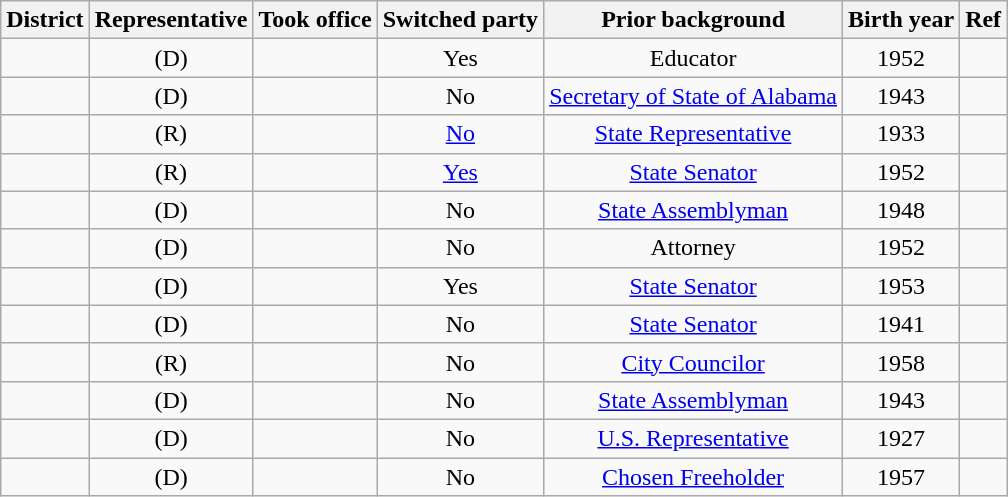<table class="sortable wikitable" style="text-align:center">
<tr>
<th>District</th>
<th>Representative</th>
<th>Took office</th>
<th>Switched party</th>
<th>Prior background</th>
<th>Birth year</th>
<th>Ref</th>
</tr>
<tr>
<td></td>
<td> (D)</td>
<td></td>
<td>Yes</td>
<td>Educator</td>
<td>1952</td>
<td></td>
</tr>
<tr>
<td></td>
<td> (D)</td>
<td></td>
<td>No</td>
<td><a href='#'>Secretary of State of Alabama</a></td>
<td>1943</td>
<td></td>
</tr>
<tr>
<td></td>
<td> (R)</td>
<td></td>
<td><a href='#'>No</a></td>
<td><a href='#'>State Representative</a></td>
<td>1933</td>
<td></td>
</tr>
<tr>
<td></td>
<td> (R)</td>
<td></td>
<td><a href='#'>Yes</a></td>
<td><a href='#'>State Senator</a></td>
<td>1952</td>
<td></td>
</tr>
<tr>
<td></td>
<td> (D)</td>
<td></td>
<td>No</td>
<td><a href='#'>State Assemblyman</a></td>
<td>1948</td>
<td></td>
</tr>
<tr>
<td></td>
<td> (D)</td>
<td></td>
<td>No</td>
<td>Attorney</td>
<td>1952</td>
<td></td>
</tr>
<tr>
<td></td>
<td> (D)</td>
<td></td>
<td>Yes</td>
<td><a href='#'>State Senator</a></td>
<td>1953</td>
<td></td>
</tr>
<tr>
<td></td>
<td> (D)</td>
<td></td>
<td>No</td>
<td><a href='#'>State Senator</a></td>
<td>1941</td>
<td></td>
</tr>
<tr>
<td></td>
<td> (R)</td>
<td></td>
<td>No</td>
<td><a href='#'>City Councilor</a></td>
<td>1958</td>
<td></td>
</tr>
<tr>
<td></td>
<td> (D)</td>
<td></td>
<td>No</td>
<td><a href='#'>State Assemblyman</a></td>
<td>1943</td>
<td></td>
</tr>
<tr>
<td></td>
<td> (D)</td>
<td></td>
<td>No</td>
<td><a href='#'>U.S. Representative</a></td>
<td>1927</td>
<td></td>
</tr>
<tr>
<td></td>
<td> (D)</td>
<td></td>
<td>No</td>
<td><a href='#'>Chosen Freeholder</a></td>
<td>1957</td>
<td></td>
</tr>
</table>
